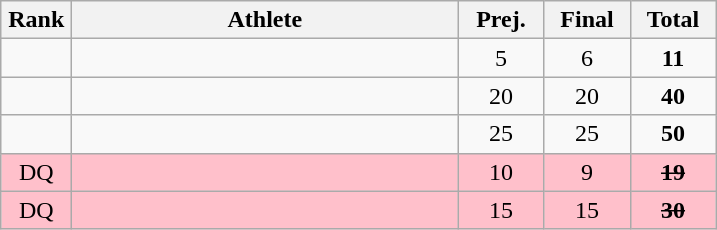<table class=wikitable style="text-align:center">
<tr>
<th width=40>Rank</th>
<th width=250>Athlete</th>
<th width=50>Prej.</th>
<th width=50>Final</th>
<th width=50>Total</th>
</tr>
<tr>
<td></td>
<td align=left></td>
<td>5</td>
<td>6</td>
<td><strong>11</strong></td>
</tr>
<tr>
<td></td>
<td align=left></td>
<td>20</td>
<td>20</td>
<td><strong>40</strong></td>
</tr>
<tr>
<td></td>
<td align=left></td>
<td>25</td>
<td>25</td>
<td><strong>50</strong></td>
</tr>
<tr bgcolor=pink>
<td>DQ</td>
<td align=left></td>
<td>10</td>
<td>9</td>
<td><s><strong>19</strong></s></td>
</tr>
<tr bgcolor=pink>
<td>DQ</td>
<td align=left></td>
<td>15</td>
<td>15</td>
<td><s><strong>30</strong></s></td>
</tr>
</table>
